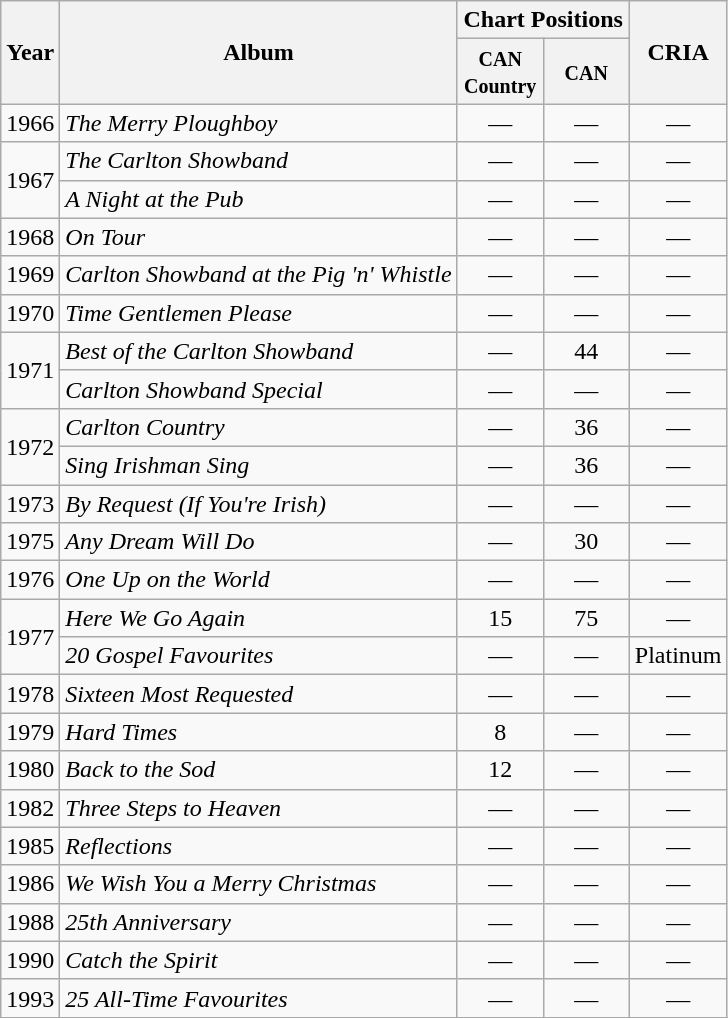<table class="wikitable">
<tr>
<th rowspan="2">Year</th>
<th rowspan="2">Album</th>
<th colspan="2">Chart Positions</th>
<th rowspan="2">CRIA</th>
</tr>
<tr>
<th width="50"><small>CAN Country</small></th>
<th width="50"><small>CAN</small></th>
</tr>
<tr>
<td>1966</td>
<td><em>The Merry Ploughboy</em></td>
<td align="center">—</td>
<td align="center">—</td>
<td align="center">—</td>
</tr>
<tr>
<td rowspan="2">1967</td>
<td><em>The Carlton Showband</em></td>
<td align="center">—</td>
<td align="center">—</td>
<td align="center">—</td>
</tr>
<tr>
<td><em>A Night at the Pub</em></td>
<td align="center">—</td>
<td align="center">—</td>
<td align="center">—</td>
</tr>
<tr>
<td>1968</td>
<td><em>On Tour</em></td>
<td align="center">—</td>
<td align="center">—</td>
<td align="center">—</td>
</tr>
<tr>
<td>1969</td>
<td><em>Carlton Showband at the Pig 'n' Whistle</em></td>
<td align="center">—</td>
<td align="center">—</td>
<td align="center">—</td>
</tr>
<tr>
<td>1970</td>
<td><em>Time Gentlemen Please</em></td>
<td align="center">—</td>
<td align="center">—</td>
<td align="center">—</td>
</tr>
<tr>
<td rowspan="2">1971</td>
<td><em>Best of the Carlton Showband</em></td>
<td align="center">—</td>
<td align="center">44</td>
<td align="center">—</td>
</tr>
<tr>
<td><em>Carlton Showband Special</em></td>
<td align="center">—</td>
<td align="center">—</td>
<td align="center">—</td>
</tr>
<tr>
<td rowspan="2">1972</td>
<td><em>Carlton Country</em></td>
<td align="center">—</td>
<td align="center">36</td>
<td align="center">—</td>
</tr>
<tr>
<td><em>Sing Irishman Sing</em></td>
<td align="center">—</td>
<td align="center">36</td>
<td align="center">—</td>
</tr>
<tr>
<td>1973</td>
<td><em>By Request (If You're Irish)</em></td>
<td align="center">—</td>
<td align="center">—</td>
<td align="center">—</td>
</tr>
<tr>
<td>1975</td>
<td><em>Any Dream Will Do</em></td>
<td align="center">—</td>
<td align="center">30</td>
<td align="center">—</td>
</tr>
<tr>
<td>1976</td>
<td><em>One Up on the World</em></td>
<td align="center">—</td>
<td align="center">—</td>
<td align="center">—</td>
</tr>
<tr>
<td rowspan="2">1977</td>
<td><em>Here We Go Again</em></td>
<td align="center">15</td>
<td align="center">75</td>
<td align="center">—</td>
</tr>
<tr>
<td><em>20 Gospel Favourites</em></td>
<td align="center">—</td>
<td align="center">—</td>
<td align="center">Platinum</td>
</tr>
<tr>
<td>1978</td>
<td><em>Sixteen Most Requested</em></td>
<td align="center">—</td>
<td align="center">—</td>
<td align="center">—</td>
</tr>
<tr>
<td>1979</td>
<td><em>Hard Times</em></td>
<td align="center">8</td>
<td align="center">—</td>
<td align="center">—</td>
</tr>
<tr>
<td>1980</td>
<td><em>Back to the Sod</em></td>
<td align="center">12</td>
<td align="center">—</td>
<td align="center">—</td>
</tr>
<tr>
<td>1982</td>
<td><em>Three Steps to Heaven</em></td>
<td align="center">—</td>
<td align="center">—</td>
<td align="center">—</td>
</tr>
<tr>
<td>1985</td>
<td><em>Reflections</em></td>
<td align="center">—</td>
<td align="center">—</td>
<td align="center">—</td>
</tr>
<tr>
<td>1986</td>
<td><em>We Wish You a Merry Christmas</em></td>
<td align="center">—</td>
<td align="center">—</td>
<td align="center">—</td>
</tr>
<tr>
<td>1988</td>
<td><em>25th Anniversary</em></td>
<td align="center">—</td>
<td align="center">—</td>
<td align="center">—</td>
</tr>
<tr>
<td>1990</td>
<td><em>Catch the Spirit</em></td>
<td align="center">—</td>
<td align="center">—</td>
<td align="center">—</td>
</tr>
<tr>
<td>1993</td>
<td><em>25 All-Time Favourites</em></td>
<td align="center">—</td>
<td align="center">—</td>
<td align="center">—</td>
</tr>
</table>
